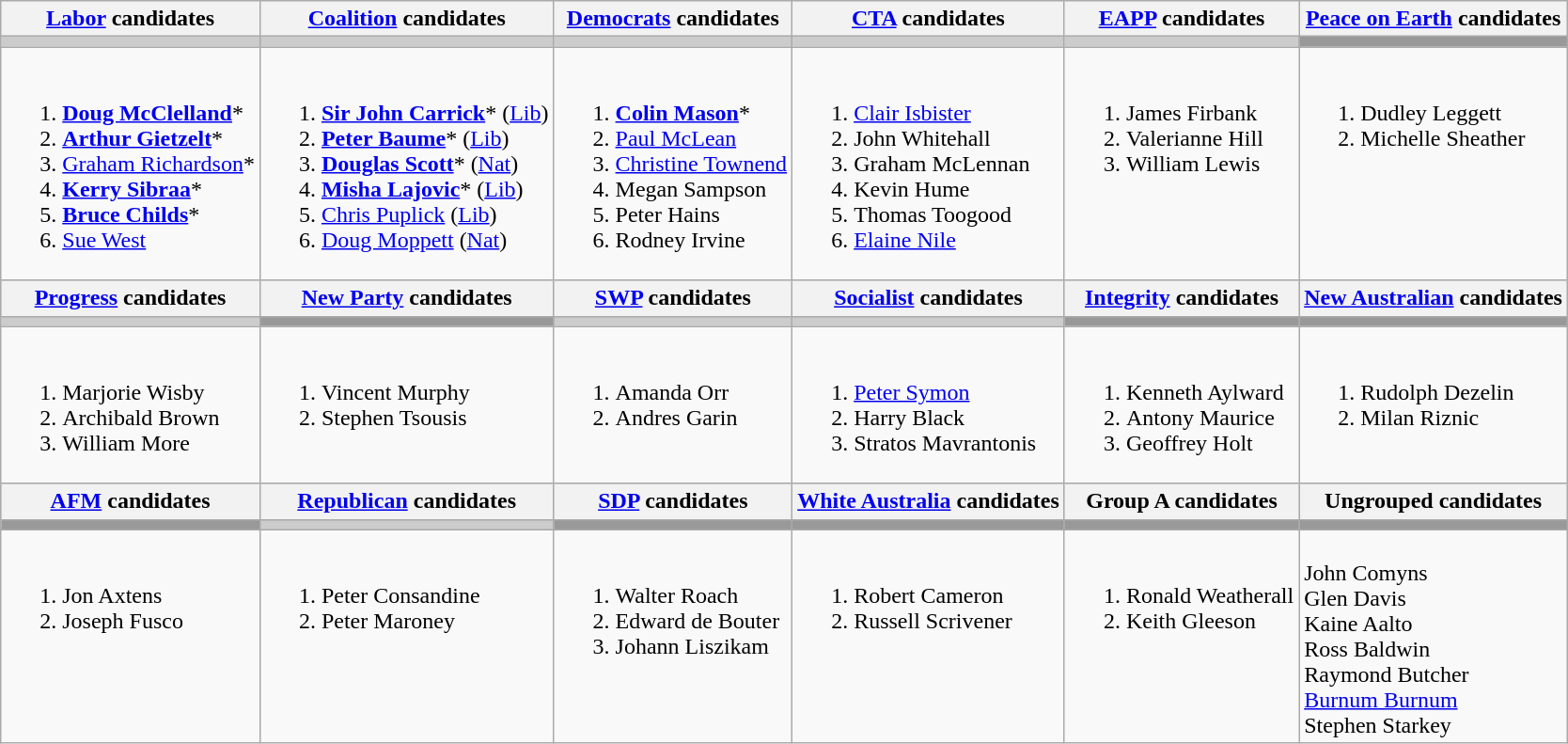<table class="wikitable">
<tr>
<th><a href='#'>Labor</a> candidates</th>
<th><a href='#'>Coalition</a> candidates</th>
<th><a href='#'>Democrats</a> candidates</th>
<th><a href='#'>CTA</a> candidates</th>
<th><a href='#'>EAPP</a> candidates</th>
<th><a href='#'>Peace on Earth</a> candidates</th>
</tr>
<tr bgcolor="#cccccc">
<td></td>
<td></td>
<td></td>
<td></td>
<td></td>
<td bgcolor="#999999"></td>
</tr>
<tr>
<td><br><ol><li><strong><a href='#'>Doug McClelland</a></strong>*</li><li><strong><a href='#'>Arthur Gietzelt</a></strong>*</li><li><a href='#'>Graham Richardson</a>*</li><li><strong><a href='#'>Kerry Sibraa</a></strong>*</li><li><strong><a href='#'>Bruce Childs</a></strong>*</li><li><a href='#'>Sue West</a></li></ol></td>
<td><br><ol><li><strong><a href='#'>Sir John Carrick</a></strong>* (<a href='#'>Lib</a>)</li><li><strong><a href='#'>Peter Baume</a></strong>* (<a href='#'>Lib</a>)</li><li><strong><a href='#'>Douglas Scott</a></strong>* (<a href='#'>Nat</a>)</li><li><strong><a href='#'>Misha Lajovic</a></strong>* (<a href='#'>Lib</a>)</li><li><a href='#'>Chris Puplick</a> (<a href='#'>Lib</a>)</li><li><a href='#'>Doug Moppett</a> (<a href='#'>Nat</a>)</li></ol></td>
<td><br><ol><li><strong><a href='#'>Colin Mason</a></strong>*</li><li><a href='#'>Paul McLean</a></li><li><a href='#'>Christine Townend</a></li><li>Megan Sampson</li><li>Peter Hains</li><li>Rodney Irvine</li></ol></td>
<td valign=top><br><ol><li><a href='#'>Clair Isbister</a></li><li>John Whitehall</li><li>Graham McLennan</li><li>Kevin Hume</li><li>Thomas Toogood</li><li><a href='#'>Elaine Nile</a></li></ol></td>
<td valign=top><br><ol><li>James Firbank</li><li>Valerianne Hill</li><li>William Lewis</li></ol></td>
<td valign=top><br><ol><li>Dudley Leggett</li><li>Michelle Sheather</li></ol></td>
</tr>
<tr bgcolor="#cccccc">
<th><a href='#'>Progress</a> candidates</th>
<th><a href='#'>New Party</a> candidates</th>
<th><a href='#'>SWP</a> candidates</th>
<th><a href='#'>Socialist</a> candidates</th>
<th><a href='#'>Integrity</a> candidates</th>
<th><a href='#'>New Australian</a> candidates</th>
</tr>
<tr bgcolor="#cccccc">
<td></td>
<td bgcolor="#999999"></td>
<td></td>
<td></td>
<td bgcolor="#999999"></td>
<td bgcolor="#999999"></td>
</tr>
<tr>
<td valign=top><br><ol><li>Marjorie Wisby</li><li>Archibald Brown</li><li>William More</li></ol></td>
<td valign=top><br><ol><li>Vincent Murphy</li><li>Stephen Tsousis</li></ol></td>
<td valign=top><br><ol><li>Amanda Orr</li><li>Andres Garin</li></ol></td>
<td valign=top><br><ol><li><a href='#'>Peter Symon</a></li><li>Harry Black</li><li>Stratos Mavrantonis</li></ol></td>
<td valign=top><br><ol><li>Kenneth Aylward</li><li>Antony Maurice</li><li>Geoffrey Holt</li></ol></td>
<td valign=top><br><ol><li>Rudolph Dezelin</li><li>Milan Riznic</li></ol></td>
</tr>
<tr bgcolor="#cccccc">
<th><a href='#'>AFM</a> candidates</th>
<th><a href='#'>Republican</a> candidates</th>
<th><a href='#'>SDP</a> candidates</th>
<th><a href='#'>White Australia</a> candidates</th>
<th>Group A candidates</th>
<th>Ungrouped candidates</th>
</tr>
<tr bgcolor="#cccccc">
<td bgcolor="#999999"></td>
<td></td>
<td bgcolor="#999999"></td>
<td bgcolor="#999999"></td>
<td bgcolor="#999999"></td>
<td bgcolor="#999999"></td>
</tr>
<tr>
<td valign=top><br><ol><li>Jon Axtens</li><li>Joseph Fusco</li></ol></td>
<td valign=top><br><ol><li>Peter Consandine</li><li>Peter Maroney</li></ol></td>
<td valign=top><br><ol><li>Walter Roach</li><li>Edward de Bouter</li><li>Johann Liszikam</li></ol></td>
<td valign=top><br><ol><li>Robert Cameron</li><li>Russell Scrivener</li></ol></td>
<td valign=top><br><ol><li>Ronald Weatherall</li><li>Keith Gleeson</li></ol></td>
<td valign=top><br>John Comyns<br>
Glen Davis<br>
Kaine Aalto<br>
Ross Baldwin<br>
Raymond Butcher<br>
<a href='#'>Burnum Burnum</a><br>
Stephen Starkey</td>
</tr>
</table>
